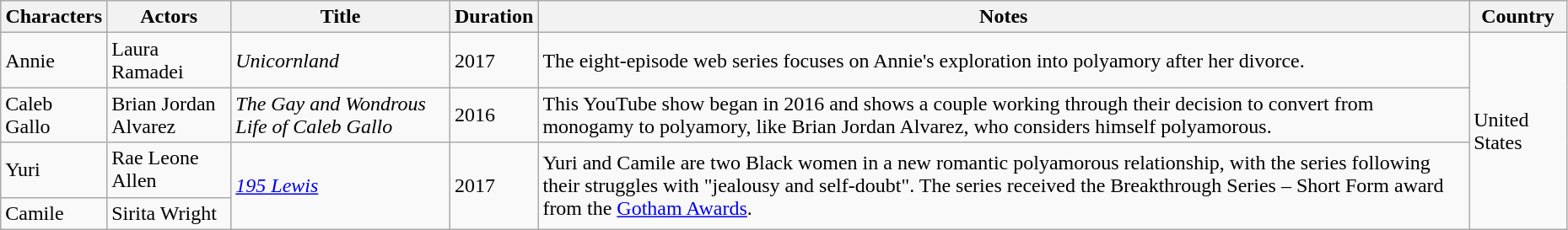<table class="wikitable sortable" style="width:98%">
<tr>
<th>Characters</th>
<th>Actors</th>
<th>Title</th>
<th>Duration</th>
<th>Notes</th>
<th>Country</th>
</tr>
<tr>
<td>Annie</td>
<td>Laura Ramadei</td>
<td><em>Unicornland</em></td>
<td>2017</td>
<td>The eight-episode web series focuses on Annie's exploration into polyamory after her divorce.</td>
<td rowspan="4">United States</td>
</tr>
<tr>
<td>Caleb Gallo</td>
<td>Brian Jordan Alvarez</td>
<td><em>The Gay and Wondrous Life of Caleb Gallo</em></td>
<td>2016</td>
<td>This YouTube show began in 2016 and shows a couple working through their decision to convert from monogamy to polyamory, like Brian Jordan Alvarez, who considers himself polyamorous.</td>
</tr>
<tr>
<td>Yuri</td>
<td>Rae Leone Allen</td>
<td rowspan="2"><em><a href='#'>195 Lewis</a></em></td>
<td rowspan="2">2017</td>
<td rowspan="2">Yuri and Camile are two Black women in a new romantic polyamorous relationship, with the series following their struggles with "jealousy and self-doubt". The series received the Breakthrough Series – Short Form award from the <a href='#'>Gotham Awards</a>.</td>
</tr>
<tr>
<td>Camile</td>
<td>Sirita Wright</td>
</tr>
</table>
